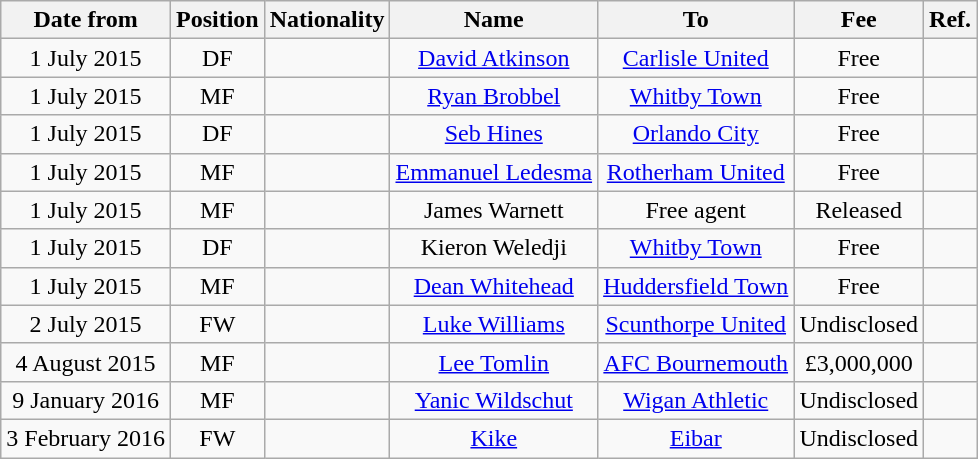<table class="wikitable"  style="text-align:center;">
<tr>
<th>Date from</th>
<th>Position</th>
<th>Nationality</th>
<th>Name</th>
<th>To</th>
<th>Fee</th>
<th width:30px;">Ref.</th>
</tr>
<tr>
<td>1 July 2015</td>
<td>DF</td>
<td></td>
<td><a href='#'>David Atkinson</a></td>
<td><a href='#'>Carlisle United</a></td>
<td>Free</td>
<td></td>
</tr>
<tr>
<td>1 July 2015</td>
<td>MF</td>
<td></td>
<td><a href='#'>Ryan Brobbel</a></td>
<td><a href='#'>Whitby Town</a></td>
<td>Free</td>
<td></td>
</tr>
<tr>
<td>1 July 2015</td>
<td>DF</td>
<td></td>
<td><a href='#'>Seb Hines</a></td>
<td><a href='#'>Orlando City</a></td>
<td>Free</td>
<td></td>
</tr>
<tr>
<td>1 July 2015</td>
<td>MF</td>
<td></td>
<td><a href='#'>Emmanuel Ledesma</a></td>
<td><a href='#'>Rotherham United</a></td>
<td>Free</td>
<td></td>
</tr>
<tr Jelle Vosen to burnley>
<td>1 July 2015</td>
<td>MF</td>
<td></td>
<td>James Warnett</td>
<td>Free agent</td>
<td>Released</td>
<td></td>
</tr>
<tr>
<td>1 July 2015</td>
<td>DF</td>
<td></td>
<td>Kieron Weledji</td>
<td><a href='#'>Whitby Town</a></td>
<td>Free</td>
<td></td>
</tr>
<tr>
<td>1 July 2015</td>
<td>MF</td>
<td></td>
<td><a href='#'>Dean Whitehead</a></td>
<td><a href='#'>Huddersfield Town</a></td>
<td>Free</td>
<td></td>
</tr>
<tr>
<td>2 July 2015</td>
<td>FW</td>
<td></td>
<td><a href='#'>Luke Williams</a></td>
<td><a href='#'>Scunthorpe United</a></td>
<td>Undisclosed</td>
<td></td>
</tr>
<tr>
<td>4 August 2015</td>
<td>MF</td>
<td></td>
<td><a href='#'>Lee Tomlin</a></td>
<td><a href='#'>AFC Bournemouth</a></td>
<td>£3,000,000</td>
<td></td>
</tr>
<tr>
<td>9 January 2016</td>
<td>MF</td>
<td></td>
<td><a href='#'>Yanic Wildschut</a></td>
<td><a href='#'>Wigan Athletic</a></td>
<td>Undisclosed</td>
<td></td>
</tr>
<tr>
<td>3 February 2016</td>
<td>FW</td>
<td></td>
<td><a href='#'>Kike</a></td>
<td><a href='#'>Eibar</a></td>
<td>Undisclosed</td>
<td></td>
</tr>
</table>
